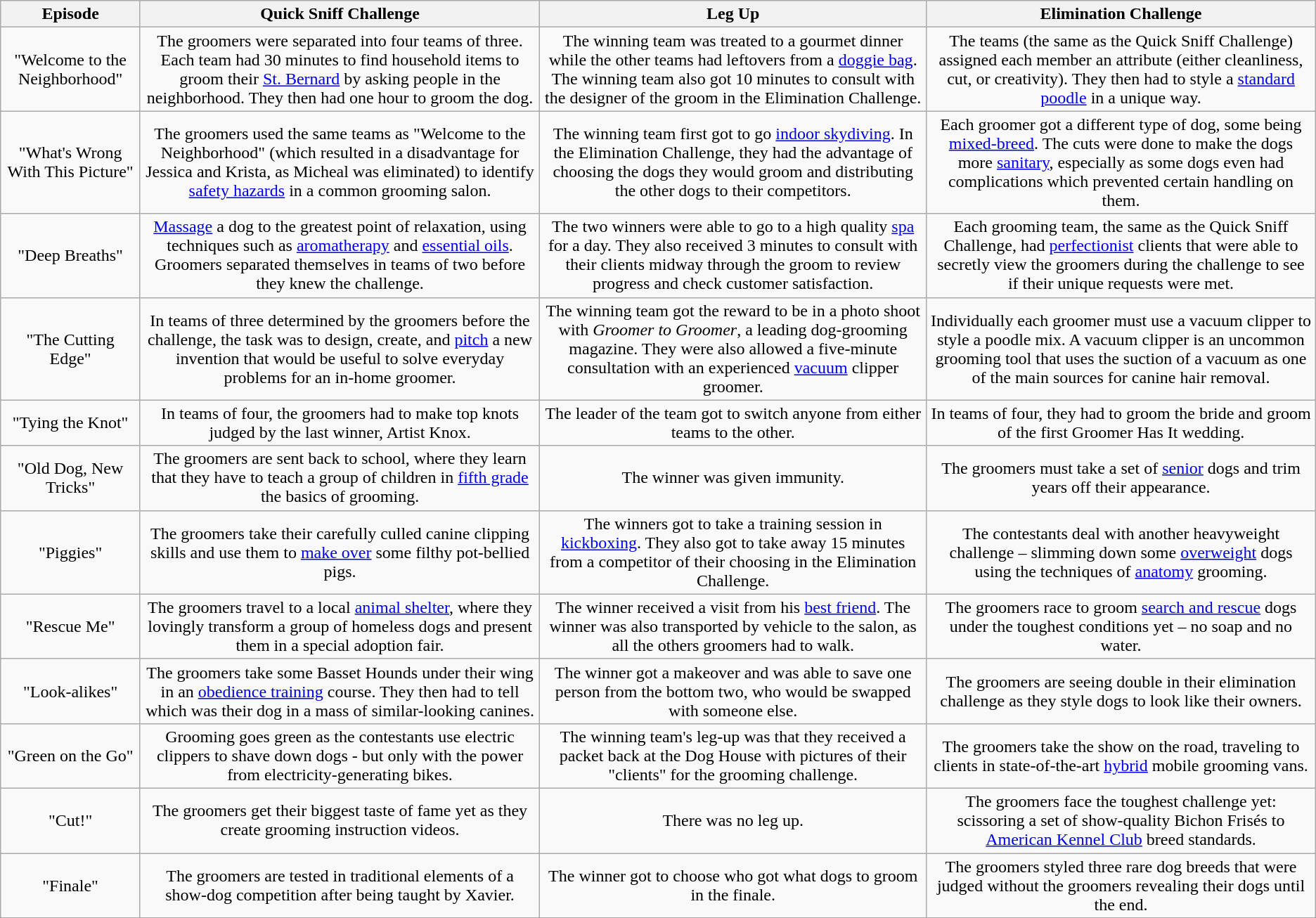<table class="wikitable" style="text-align:center">
<tr>
<th>Episode</th>
<th>Quick Sniff Challenge</th>
<th>Leg Up</th>
<th>Elimination Challenge</th>
</tr>
<tr>
<td>"Welcome to the Neighborhood"</td>
<td>The groomers were separated into four teams of three. Each team had 30 minutes to find household items to groom their <a href='#'>St. Bernard</a> by asking people in the neighborhood. They then had one hour to groom the dog.</td>
<td>The winning team was treated to a gourmet dinner while the other teams had leftovers from a <a href='#'>doggie bag</a>. The winning team also got 10 minutes to consult with the designer of the groom in the Elimination Challenge.</td>
<td>The teams (the same as the Quick Sniff Challenge) assigned each member an attribute (either cleanliness, cut, or creativity). They then had to style a <a href='#'>standard poodle</a> in a unique way.</td>
</tr>
<tr>
<td>"What's Wrong With This Picture"</td>
<td>The groomers used the same teams as "Welcome to the Neighborhood" (which resulted in a disadvantage for Jessica and Krista, as Micheal was eliminated) to identify <a href='#'>safety hazards</a> in a common grooming salon.</td>
<td>The winning team first got to go <a href='#'>indoor skydiving</a>. In the Elimination Challenge, they had the advantage of choosing the dogs they would groom and distributing the other dogs to their competitors.</td>
<td>Each groomer got a different type of dog, some being <a href='#'>mixed-breed</a>. The cuts were done to make the dogs more <a href='#'>sanitary</a>, especially as some dogs even had complications which prevented certain handling on them.</td>
</tr>
<tr>
<td>"Deep Breaths"</td>
<td><a href='#'>Massage</a> a dog to the greatest point of relaxation, using techniques such as <a href='#'>aromatherapy</a> and <a href='#'>essential oils</a>. Groomers separated themselves in teams of two before they knew the challenge.</td>
<td>The two winners were able to go to a high quality <a href='#'>spa</a> for a day. They also received 3 minutes to consult with their clients midway through the groom to review progress and check customer satisfaction.</td>
<td>Each grooming team, the same as the Quick Sniff Challenge, had <a href='#'>perfectionist</a> clients that were able to secretly view the groomers during the challenge to see if their unique requests were met.</td>
</tr>
<tr>
<td>"The Cutting Edge"</td>
<td>In teams of three determined by the groomers before the challenge, the task was to design, create, and <a href='#'>pitch</a> a new invention that would be useful to solve everyday problems for an in-home groomer.</td>
<td>The winning team got the reward to be in a photo shoot with <em>Groomer to Groomer</em>, a leading dog-grooming magazine. They were also allowed a five-minute consultation with an experienced <a href='#'>vacuum</a> clipper groomer.</td>
<td>Individually each groomer must use a vacuum clipper to style a poodle mix. A vacuum clipper is an uncommon grooming tool that uses the suction of a vacuum as one of the main sources for canine hair removal.</td>
</tr>
<tr>
<td>"Tying the Knot"</td>
<td>In teams of four, the groomers had to make top knots judged by the last winner, Artist Knox.</td>
<td>The leader of the team got to switch anyone from either teams to the other.</td>
<td>In teams of four, they had to groom the bride and groom of the first Groomer Has It wedding.</td>
</tr>
<tr>
<td>"Old Dog, New Tricks"</td>
<td>The groomers are sent back to school, where they learn that they have to teach a group of children in <a href='#'>fifth grade</a> the basics of grooming.</td>
<td>The winner was given immunity.</td>
<td>The groomers must take a set of <a href='#'>senior</a> dogs and trim years off their appearance.</td>
</tr>
<tr>
<td>"Piggies"</td>
<td>The groomers take their carefully culled canine clipping skills and use them to <a href='#'>make over</a> some filthy pot-bellied pigs.</td>
<td>The winners got to take a training session in <a href='#'>kickboxing</a>. They also got to take away 15 minutes from a competitor of their choosing in the Elimination Challenge.</td>
<td>The contestants deal with another heavyweight challenge – slimming down some <a href='#'>overweight</a> dogs using the techniques of <a href='#'>anatomy</a> grooming.</td>
</tr>
<tr>
<td>"Rescue Me"</td>
<td>The groomers travel to a local <a href='#'>animal shelter</a>, where they lovingly transform a group of homeless dogs and present them in a special adoption fair.</td>
<td>The winner received a visit from his <a href='#'>best friend</a>. The winner was also transported by vehicle to the salon, as all the others groomers had to walk.</td>
<td>The groomers race to groom <a href='#'>search and rescue</a> dogs under the toughest conditions yet – no soap and no water.</td>
</tr>
<tr>
<td>"Look-alikes"</td>
<td>The groomers take some Basset Hounds under their wing in an <a href='#'>obedience training</a> course. They then had to tell which was their dog in a mass of similar-looking canines.</td>
<td>The winner got a makeover and was able to save one person from the bottom two, who would be swapped with someone else.</td>
<td>The groomers are seeing double in their elimination challenge as they style dogs to look like their owners.</td>
</tr>
<tr>
<td>"Green on the Go"</td>
<td>Grooming goes green as the contestants use electric clippers to shave down dogs - but only with the power from electricity-generating bikes.</td>
<td>The winning team's leg-up was that they received a packet back at the Dog House with pictures of their "clients" for the grooming challenge.</td>
<td>The groomers take the show on the road, traveling to clients in state-of-the-art <a href='#'>hybrid</a> mobile grooming vans.</td>
</tr>
<tr>
<td>"Cut!"</td>
<td>The groomers get their biggest taste of fame yet as they create grooming instruction videos.</td>
<td>There was no leg up.</td>
<td>The groomers face the toughest challenge yet: scissoring a set of show-quality Bichon Frisés to <a href='#'>American Kennel Club</a> breed standards.</td>
</tr>
<tr>
<td>"Finale"</td>
<td>The groomers are tested in traditional elements of a show-dog competition after being taught by Xavier.</td>
<td>The winner got to choose who got what dogs to groom in the finale.</td>
<td>The groomers styled three rare dog breeds that were judged without the groomers revealing their dogs until the end.</td>
</tr>
</table>
